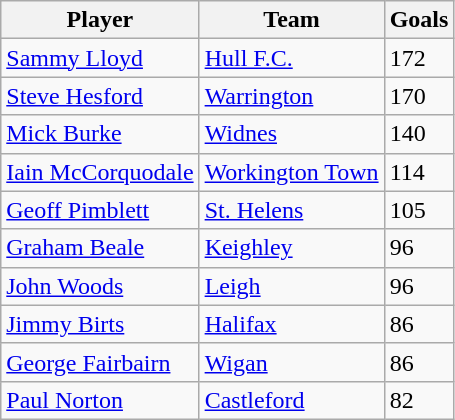<table class="wikitable" style="text-align:centre;">
<tr>
<th>Player</th>
<th>Team</th>
<th>Goals</th>
</tr>
<tr>
<td><a href='#'>Sammy Lloyd</a></td>
<td><a href='#'>Hull F.C.</a></td>
<td>172</td>
</tr>
<tr>
<td><a href='#'>Steve Hesford</a></td>
<td><a href='#'>Warrington</a></td>
<td>170</td>
</tr>
<tr>
<td><a href='#'>Mick Burke</a></td>
<td><a href='#'>Widnes</a></td>
<td>140</td>
</tr>
<tr>
<td><a href='#'>Iain McCorquodale</a></td>
<td><a href='#'>Workington Town</a></td>
<td>114</td>
</tr>
<tr>
<td><a href='#'>Geoff Pimblett</a></td>
<td><a href='#'>St. Helens</a></td>
<td>105</td>
</tr>
<tr>
<td><a href='#'>Graham Beale</a></td>
<td><a href='#'>Keighley</a></td>
<td>96</td>
</tr>
<tr>
<td><a href='#'>John Woods</a></td>
<td><a href='#'>Leigh</a></td>
<td>96</td>
</tr>
<tr>
<td><a href='#'>Jimmy Birts</a></td>
<td><a href='#'>Halifax</a></td>
<td>86</td>
</tr>
<tr>
<td><a href='#'>George Fairbairn</a></td>
<td><a href='#'>Wigan</a></td>
<td>86</td>
</tr>
<tr>
<td><a href='#'>Paul Norton</a></td>
<td><a href='#'>Castleford</a></td>
<td>82</td>
</tr>
</table>
